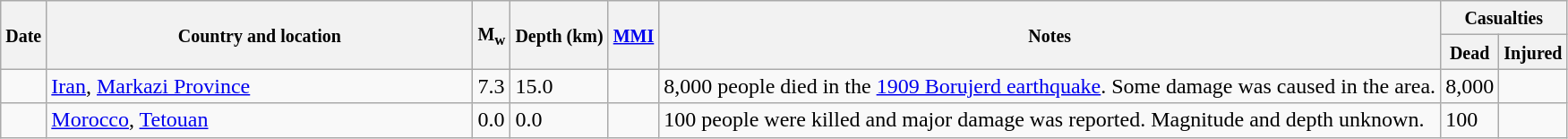<table class="wikitable sortable sort-under" style="border:1px black; margin-left:1em;">
<tr>
<th rowspan="2"><small>Date</small></th>
<th rowspan="2" style="width: 310px"><small>Country and location</small></th>
<th rowspan="2"><small>M<sub>w</sub></small></th>
<th rowspan="2"><small>Depth (km)</small></th>
<th rowspan="2"><small><a href='#'>MMI</a></small></th>
<th rowspan="2" class="unsortable"><small>Notes</small></th>
<th colspan="2"><small>Casualties</small></th>
</tr>
<tr>
<th><small>Dead</small></th>
<th><small>Injured</small></th>
</tr>
<tr>
<td></td>
<td> <a href='#'>Iran</a>, <a href='#'>Markazi Province</a></td>
<td>7.3</td>
<td>15.0</td>
<td></td>
<td>8,000 people died in the <a href='#'>1909 Borujerd earthquake</a>. Some damage was caused in the area.</td>
<td>8,000</td>
<td></td>
</tr>
<tr>
<td></td>
<td> <a href='#'>Morocco</a>, <a href='#'>Tetouan</a></td>
<td>0.0</td>
<td>0.0</td>
<td></td>
<td>100 people were killed and major damage was reported. Magnitude and depth unknown.</td>
<td>100</td>
<td></td>
</tr>
</table>
